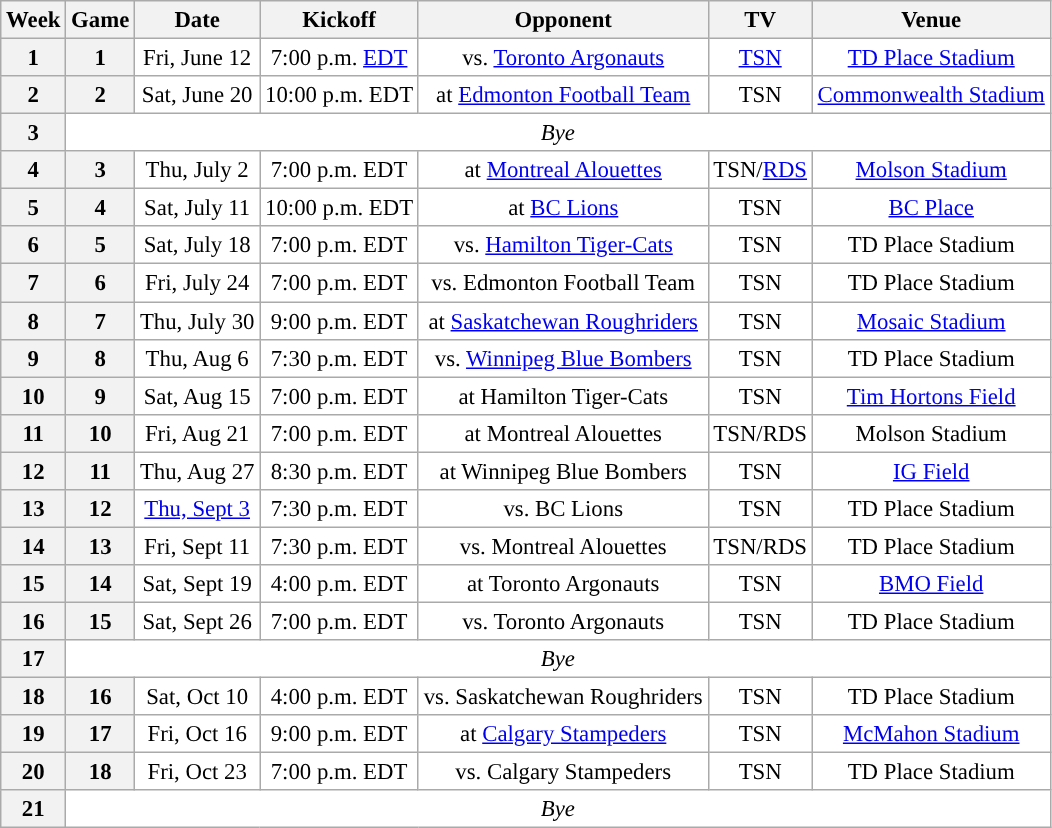<table class="wikitable" style="font-size: 95%;">
<tr>
<th scope="col">Week</th>
<th scope="col">Game</th>
<th scope="col">Date</th>
<th scope="col">Kickoff</th>
<th scope="col">Opponent</th>
<th scope="col">TV</th>
<th scope="col">Venue</th>
</tr>
<tr align="center" bgcolor="#ffffff">
<th align="center">1</th>
<th align="center">1</th>
<td align="center">Fri, June 12</td>
<td align="center">7:00 p.m. <a href='#'>EDT</a></td>
<td align="center">vs. <a href='#'>Toronto Argonauts</a></td>
<td align="center"><a href='#'>TSN</a></td>
<td align="center"><a href='#'>TD Place Stadium</a></td>
</tr>
<tr align="center" bgcolor="#ffffff">
<th align="center">2</th>
<th align="center">2</th>
<td align="center">Sat, June 20</td>
<td align="center">10:00 p.m. EDT</td>
<td align="center">at <a href='#'>Edmonton Football Team</a></td>
<td align="center">TSN</td>
<td align="center"><a href='#'>Commonwealth Stadium</a></td>
</tr>
<tr align="center" bgcolor="#ffffff">
<th align="center">3</th>
<td colspan=10 align="center" valign="middle"><em>Bye</em></td>
</tr>
<tr align="center" bgcolor="#ffffff">
<th align="center">4</th>
<th align="center">3</th>
<td align="center">Thu, July 2</td>
<td align="center">7:00 p.m. EDT</td>
<td align="center">at <a href='#'>Montreal Alouettes</a></td>
<td align="center">TSN/<a href='#'>RDS</a></td>
<td align="center"><a href='#'>Molson Stadium</a></td>
</tr>
<tr align="center" bgcolor="#ffffff">
<th align="center">5</th>
<th align="center">4</th>
<td align="center">Sat, July 11</td>
<td align="center">10:00 p.m. EDT</td>
<td align="center">at <a href='#'>BC Lions</a></td>
<td align="center">TSN</td>
<td align="center"><a href='#'>BC Place</a></td>
</tr>
<tr align="center" bgcolor="#ffffff">
<th align="center">6</th>
<th align="center">5</th>
<td align="center">Sat, July 18</td>
<td align="center">7:00 p.m. EDT</td>
<td align="center">vs. <a href='#'>Hamilton Tiger-Cats</a></td>
<td align="center">TSN</td>
<td align="center">TD Place Stadium</td>
</tr>
<tr align="center" bgcolor="#ffffff">
<th align="center">7</th>
<th align="center">6</th>
<td align="center">Fri, July 24</td>
<td align="center">7:00 p.m. EDT</td>
<td align="center">vs. Edmonton Football Team</td>
<td align="center">TSN</td>
<td align="center">TD Place Stadium</td>
</tr>
<tr align="center" bgcolor="#ffffff">
<th align="center">8</th>
<th align="center">7</th>
<td align="center">Thu, July 30</td>
<td align="center">9:00 p.m. EDT</td>
<td align="center">at <a href='#'>Saskatchewan Roughriders</a></td>
<td align="center">TSN</td>
<td align="center"><a href='#'>Mosaic Stadium</a></td>
</tr>
<tr align="center" bgcolor="#ffffff">
<th align="center">9</th>
<th align="center">8</th>
<td align="center">Thu, Aug 6</td>
<td align="center">7:30 p.m. EDT</td>
<td align="center">vs. <a href='#'>Winnipeg Blue Bombers</a></td>
<td align="center">TSN</td>
<td align="center">TD Place Stadium</td>
</tr>
<tr align="center" bgcolor="#ffffff">
<th align="center">10</th>
<th align="center">9</th>
<td align="center">Sat, Aug 15</td>
<td align="center">7:00 p.m. EDT</td>
<td align="center">at Hamilton Tiger-Cats</td>
<td align="center">TSN</td>
<td align="center"><a href='#'>Tim Hortons Field</a></td>
</tr>
<tr align="center" bgcolor="#ffffff">
<th align="center">11</th>
<th align="center">10</th>
<td align="center">Fri, Aug 21</td>
<td align="center">7:00 p.m. EDT</td>
<td align="center">at Montreal Alouettes</td>
<td align="center">TSN/RDS</td>
<td align="center">Molson Stadium</td>
</tr>
<tr align="center" bgcolor="#ffffff">
<th align="center">12</th>
<th align="center">11</th>
<td align="center">Thu, Aug 27</td>
<td align="center">8:30 p.m. EDT</td>
<td align="center">at Winnipeg Blue Bombers</td>
<td align="center">TSN</td>
<td align="center"><a href='#'>IG Field</a></td>
</tr>
<tr align="center" bgcolor="#ffffff">
<th align="center">13</th>
<th align="center">12</th>
<td align="center"><a href='#'>Thu, Sept 3</a></td>
<td align="center">7:30 p.m. EDT</td>
<td align="center">vs. BC Lions</td>
<td align="center">TSN</td>
<td align="center">TD Place Stadium</td>
</tr>
<tr align="center" bgcolor="#ffffff">
<th align="center">14</th>
<th align="center">13</th>
<td align="center">Fri, Sept 11</td>
<td align="center">7:30 p.m. EDT</td>
<td align="center">vs. Montreal Alouettes</td>
<td align="center">TSN/RDS</td>
<td align="center">TD Place Stadium</td>
</tr>
<tr align="center" bgcolor="#ffffff">
<th align="center">15</th>
<th align="center">14</th>
<td align="center">Sat, Sept 19</td>
<td align="center">4:00 p.m. EDT</td>
<td align="center">at Toronto Argonauts</td>
<td align="center">TSN</td>
<td align="center"><a href='#'>BMO Field</a></td>
</tr>
<tr align="center" bgcolor="#ffffff">
<th align="center">16</th>
<th align="center">15</th>
<td align="center">Sat, Sept 26</td>
<td align="center">7:00 p.m. EDT</td>
<td align="center">vs. Toronto Argonauts</td>
<td align="center">TSN</td>
<td align="center">TD Place Stadium</td>
</tr>
<tr align="center" bgcolor="#ffffff">
<th align="center">17</th>
<td colspan=10 align="center" valign="middle"><em>Bye</em></td>
</tr>
<tr align="center" bgcolor="#ffffff">
<th align="center">18</th>
<th align="center">16</th>
<td align="center">Sat, Oct 10</td>
<td align="center">4:00 p.m. EDT</td>
<td align="center">vs. Saskatchewan Roughriders</td>
<td align="center">TSN</td>
<td align="center">TD Place Stadium</td>
</tr>
<tr align="center" bgcolor="#ffffff">
<th align="center">19</th>
<th align="center">17</th>
<td align="center">Fri, Oct 16</td>
<td align="center">9:00 p.m. EDT</td>
<td align="center">at <a href='#'>Calgary Stampeders</a></td>
<td align="center">TSN</td>
<td align="center"><a href='#'>McMahon Stadium</a></td>
</tr>
<tr align="center" bgcolor="#ffffff">
<th align="center">20</th>
<th align="center">18</th>
<td align="center">Fri, Oct 23</td>
<td align="center">7:00 p.m. EDT</td>
<td align="center">vs. Calgary Stampeders</td>
<td align="center">TSN</td>
<td align="center">TD Place Stadium</td>
</tr>
<tr align="center" bgcolor="#ffffff">
<th align="center">21</th>
<td colspan=10 align="center" valign="middle"><em>Bye</em></td>
</tr>
</table>
